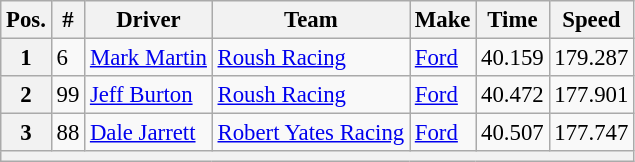<table class="wikitable" style="font-size:95%">
<tr>
<th>Pos.</th>
<th>#</th>
<th>Driver</th>
<th>Team</th>
<th>Make</th>
<th>Time</th>
<th>Speed</th>
</tr>
<tr>
<th>1</th>
<td>6</td>
<td><a href='#'>Mark Martin</a></td>
<td><a href='#'>Roush Racing</a></td>
<td><a href='#'>Ford</a></td>
<td>40.159</td>
<td>179.287</td>
</tr>
<tr>
<th>2</th>
<td>99</td>
<td><a href='#'>Jeff Burton</a></td>
<td><a href='#'>Roush Racing</a></td>
<td><a href='#'>Ford</a></td>
<td>40.472</td>
<td>177.901</td>
</tr>
<tr>
<th>3</th>
<td>88</td>
<td><a href='#'>Dale Jarrett</a></td>
<td><a href='#'>Robert Yates Racing</a></td>
<td><a href='#'>Ford</a></td>
<td>40.507</td>
<td>177.747</td>
</tr>
<tr>
<th colspan="7"></th>
</tr>
</table>
